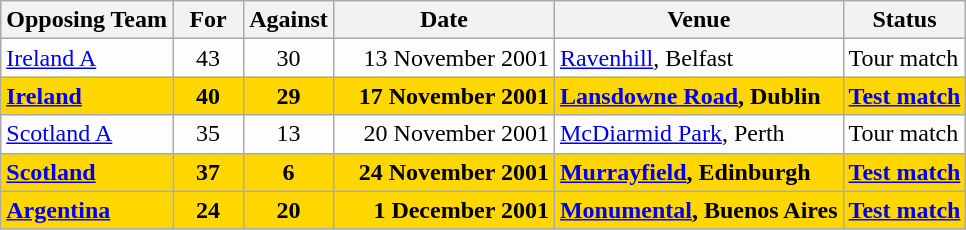<table class=wikitable>
<tr>
<th>Opposing Team</th>
<th>For</th>
<th>Against</th>
<th>Date</th>
<th>Venue</th>
<th>Status</th>
</tr>
<tr bgcolor=#fdfdfd>
<td><a href='#'>Ireland A</a></td>
<td align=center width=40>43</td>
<td align=center width=40>30</td>
<td width=140 align=right>13 November 2001</td>
<td><a href='#'>Ravenhill</a>, Belfast</td>
<td>Tour match</td>
</tr>
<tr bgcolor=gold>
<td><strong><a href='#'>Ireland</a></strong></td>
<td align=center width=40><strong>40</strong></td>
<td align=center width=40><strong>29</strong></td>
<td width=140 align=right><strong>17 November 2001</strong></td>
<td><strong><a href='#'>Lansdowne Road</a>, Dublin</strong></td>
<td><strong><a href='#'>Test match</a></strong></td>
</tr>
<tr bgcolor=#fdfdfd>
<td><a href='#'>Scotland A</a></td>
<td align=center width=40>35</td>
<td align=center width=40>13</td>
<td width=140 align=right>20 November 2001</td>
<td><a href='#'>McDiarmid Park</a>, Perth</td>
<td>Tour match</td>
</tr>
<tr bgcolor=gold>
<td><strong><a href='#'>Scotland</a></strong></td>
<td align=center width=40><strong>37</strong></td>
<td align=center width=40><strong>6</strong></td>
<td width=140 align=right><strong>24 November 2001</strong></td>
<td><strong><a href='#'>Murrayfield</a>, Edinburgh</strong></td>
<td><strong><a href='#'>Test match</a></strong></td>
</tr>
<tr bgcolor=gold>
<td><strong><a href='#'>Argentina</a></strong></td>
<td align=center width=40><strong>24</strong></td>
<td align=center width=40><strong>20</strong></td>
<td width=140 align=right><strong>1 December 2001</strong></td>
<td><strong><a href='#'>Monumental</a>, Buenos Aires</strong></td>
<td><strong><a href='#'>Test match</a></strong></td>
</tr>
</table>
